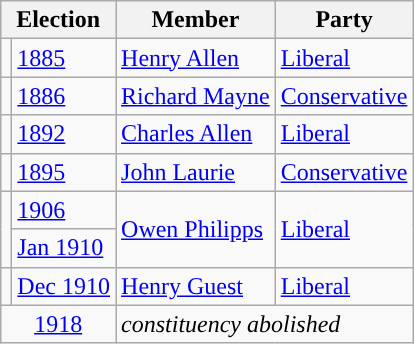<table class="wikitable">
<tr>
<th colspan="2">Election</th>
<th>Member</th>
<th>Party</th>
</tr>
<tr>
<td style="color:inherit;background-color: "></td>
<td><a href='#'>1885</a></td>
<td><a href='#'>Henry Allen</a></td>
<td><a href='#'>Liberal</a></td>
</tr>
<tr>
<td style="color:inherit;background-color: "></td>
<td><a href='#'>1886</a></td>
<td><a href='#'>Richard Mayne</a></td>
<td><a href='#'>Conservative</a></td>
</tr>
<tr>
<td style="color:inherit;background-color: "></td>
<td><a href='#'>1892</a></td>
<td><a href='#'>Charles Allen</a></td>
<td><a href='#'>Liberal</a></td>
</tr>
<tr>
<td style="color:inherit;background-color: "></td>
<td><a href='#'>1895</a></td>
<td><a href='#'>John Laurie</a></td>
<td><a href='#'>Conservative</a></td>
</tr>
<tr>
<td rowspan="2" style="color:inherit;background-color:"></td>
<td><a href='#'>1906</a></td>
<td rowspan="2"><a href='#'>Owen Philipps</a></td>
<td rowspan="2"><a href='#'>Liberal</a></td>
</tr>
<tr>
<td><a href='#'>Jan 1910</a></td>
</tr>
<tr>
<td style="color:inherit;background-color:"></td>
<td><a href='#'>Dec 1910</a></td>
<td><a href='#'>Henry Guest</a></td>
<td><a href='#'>Liberal</a></td>
</tr>
<tr>
<td colspan="2" align="center"><a href='#'>1918</a></td>
<td colspan="2"><em>constituency abolished</em></td>
</tr>
</table>
